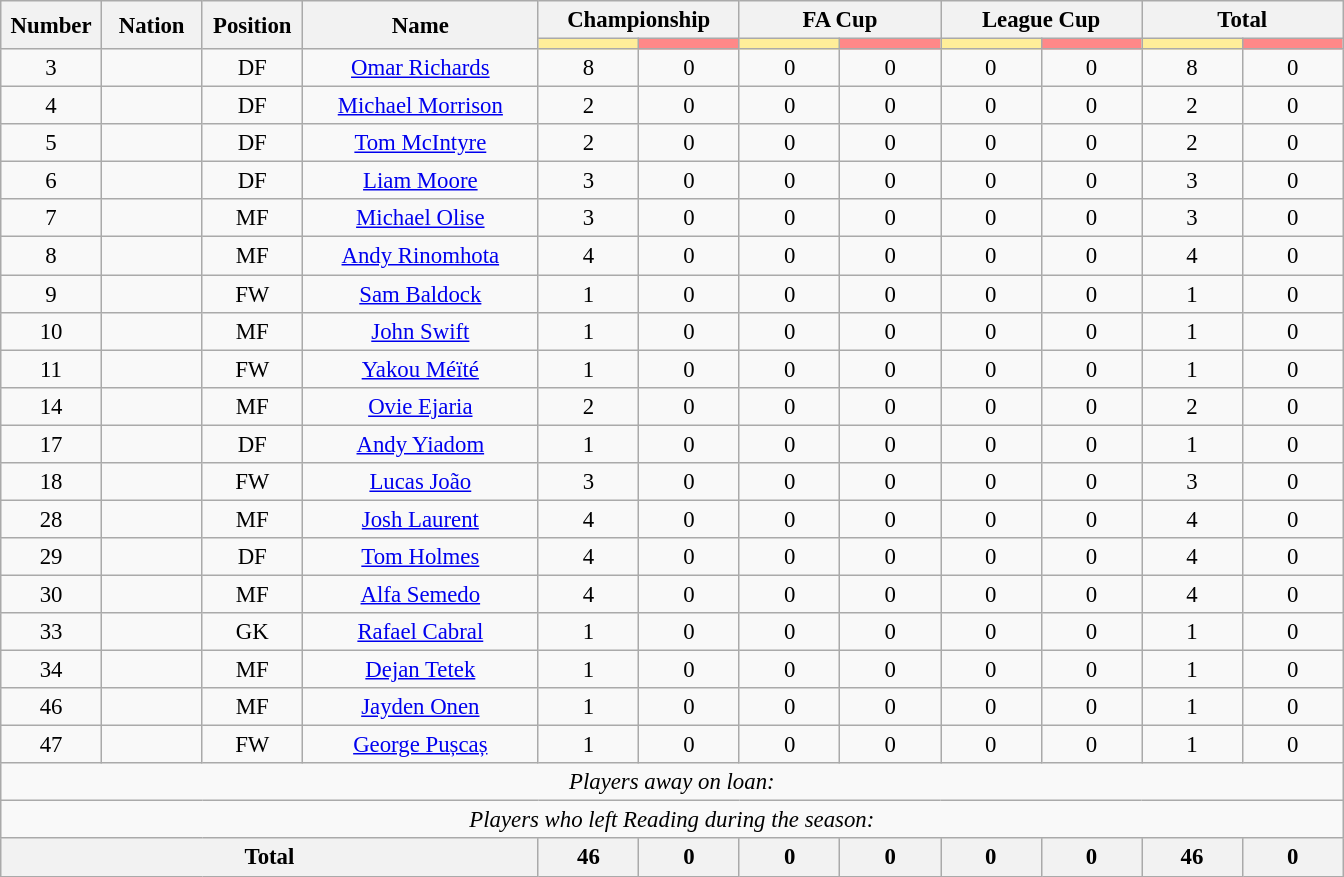<table class="wikitable" style="font-size: 95%; text-align: center">
<tr>
<th rowspan=2 width=60>Number</th>
<th rowspan=2 width=60>Nation</th>
<th rowspan=2 width=60>Position</th>
<th rowspan=2 width=150>Name</th>
<th colspan=2>Championship</th>
<th colspan=2>FA Cup</th>
<th colspan=2>League Cup</th>
<th colspan=2>Total</th>
</tr>
<tr>
<th style="width:60px; background:#fe9;"></th>
<th style="width:60px; background:#ff8888;"></th>
<th style="width:60px; background:#fe9;"></th>
<th style="width:60px; background:#ff8888;"></th>
<th style="width:60px; background:#fe9;"></th>
<th style="width:60px; background:#ff8888;"></th>
<th style="width:60px; background:#fe9;"></th>
<th style="width:60px; background:#ff8888;"></th>
</tr>
<tr>
<td>3</td>
<td></td>
<td>DF</td>
<td><a href='#'>Omar Richards</a></td>
<td>8</td>
<td>0</td>
<td>0</td>
<td>0</td>
<td>0</td>
<td>0</td>
<td>8</td>
<td>0</td>
</tr>
<tr>
<td>4</td>
<td></td>
<td>DF</td>
<td><a href='#'>Michael Morrison</a></td>
<td>2</td>
<td>0</td>
<td>0</td>
<td>0</td>
<td>0</td>
<td>0</td>
<td>2</td>
<td>0</td>
</tr>
<tr>
<td>5</td>
<td></td>
<td>DF</td>
<td><a href='#'>Tom McIntyre</a></td>
<td>2</td>
<td>0</td>
<td>0</td>
<td>0</td>
<td>0</td>
<td>0</td>
<td>2</td>
<td>0</td>
</tr>
<tr>
<td>6</td>
<td></td>
<td>DF</td>
<td><a href='#'>Liam Moore</a></td>
<td>3</td>
<td>0</td>
<td>0</td>
<td>0</td>
<td>0</td>
<td>0</td>
<td>3</td>
<td>0</td>
</tr>
<tr>
<td>7</td>
<td></td>
<td>MF</td>
<td><a href='#'>Michael Olise</a></td>
<td>3</td>
<td>0</td>
<td>0</td>
<td>0</td>
<td>0</td>
<td>0</td>
<td>3</td>
<td>0</td>
</tr>
<tr>
<td>8</td>
<td></td>
<td>MF</td>
<td><a href='#'>Andy Rinomhota</a></td>
<td>4</td>
<td>0</td>
<td>0</td>
<td>0</td>
<td>0</td>
<td>0</td>
<td>4</td>
<td>0</td>
</tr>
<tr>
<td>9</td>
<td></td>
<td>FW</td>
<td><a href='#'>Sam Baldock</a></td>
<td>1</td>
<td>0</td>
<td>0</td>
<td>0</td>
<td>0</td>
<td>0</td>
<td>1</td>
<td>0</td>
</tr>
<tr>
<td>10</td>
<td></td>
<td>MF</td>
<td><a href='#'>John Swift</a></td>
<td>1</td>
<td>0</td>
<td>0</td>
<td>0</td>
<td>0</td>
<td>0</td>
<td>1</td>
<td>0</td>
</tr>
<tr>
<td>11</td>
<td></td>
<td>FW</td>
<td><a href='#'>Yakou Méïté</a></td>
<td>1</td>
<td>0</td>
<td>0</td>
<td>0</td>
<td>0</td>
<td>0</td>
<td>1</td>
<td>0</td>
</tr>
<tr>
<td>14</td>
<td></td>
<td>MF</td>
<td><a href='#'>Ovie Ejaria</a></td>
<td>2</td>
<td>0</td>
<td>0</td>
<td>0</td>
<td>0</td>
<td>0</td>
<td>2</td>
<td>0</td>
</tr>
<tr>
<td>17</td>
<td></td>
<td>DF</td>
<td><a href='#'>Andy Yiadom</a></td>
<td>1</td>
<td>0</td>
<td>0</td>
<td>0</td>
<td>0</td>
<td>0</td>
<td>1</td>
<td>0</td>
</tr>
<tr>
<td>18</td>
<td></td>
<td>FW</td>
<td><a href='#'>Lucas João</a></td>
<td>3</td>
<td>0</td>
<td>0</td>
<td>0</td>
<td>0</td>
<td>0</td>
<td>3</td>
<td>0</td>
</tr>
<tr>
<td>28</td>
<td></td>
<td>MF</td>
<td><a href='#'>Josh Laurent</a></td>
<td>4</td>
<td>0</td>
<td>0</td>
<td>0</td>
<td>0</td>
<td>0</td>
<td>4</td>
<td>0</td>
</tr>
<tr>
<td>29</td>
<td></td>
<td>DF</td>
<td><a href='#'>Tom Holmes</a></td>
<td>4</td>
<td>0</td>
<td>0</td>
<td>0</td>
<td>0</td>
<td>0</td>
<td>4</td>
<td>0</td>
</tr>
<tr>
<td>30</td>
<td></td>
<td>MF</td>
<td><a href='#'>Alfa Semedo</a></td>
<td>4</td>
<td>0</td>
<td>0</td>
<td>0</td>
<td>0</td>
<td>0</td>
<td>4</td>
<td>0</td>
</tr>
<tr>
<td>33</td>
<td></td>
<td>GK</td>
<td><a href='#'>Rafael Cabral</a></td>
<td>1</td>
<td>0</td>
<td>0</td>
<td>0</td>
<td>0</td>
<td>0</td>
<td>1</td>
<td>0</td>
</tr>
<tr>
<td>34</td>
<td></td>
<td>MF</td>
<td><a href='#'>Dejan Tetek</a></td>
<td>1</td>
<td>0</td>
<td>0</td>
<td>0</td>
<td>0</td>
<td>0</td>
<td>1</td>
<td>0</td>
</tr>
<tr>
<td>46</td>
<td></td>
<td>MF</td>
<td><a href='#'>Jayden Onen</a></td>
<td>1</td>
<td>0</td>
<td>0</td>
<td>0</td>
<td>0</td>
<td>0</td>
<td>1</td>
<td>0</td>
</tr>
<tr>
<td>47</td>
<td></td>
<td>FW</td>
<td><a href='#'>George Pușcaș</a></td>
<td>1</td>
<td>0</td>
<td>0</td>
<td>0</td>
<td>0</td>
<td>0</td>
<td>1</td>
<td>0</td>
</tr>
<tr>
<td colspan="13"><em>Players away on loan:</em></td>
</tr>
<tr>
<td colspan="13"><em>Players who left Reading during the season:</em></td>
</tr>
<tr>
<th colspan=4>Total</th>
<th>46</th>
<th>0</th>
<th>0</th>
<th>0</th>
<th>0</th>
<th>0</th>
<th>46</th>
<th>0</th>
</tr>
</table>
